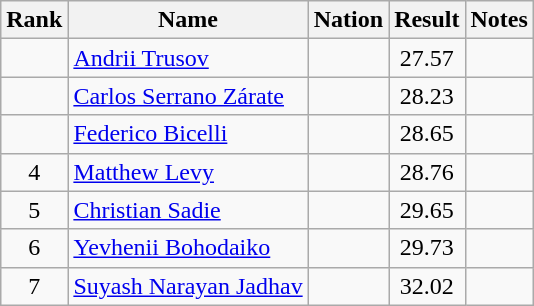<table class="wikitable sortable" style="text-align:center">
<tr>
<th>Rank</th>
<th>Name</th>
<th>Nation</th>
<th>Result</th>
<th>Notes</th>
</tr>
<tr>
<td></td>
<td align=left><a href='#'>Andrii Trusov</a></td>
<td align=left></td>
<td>27.57</td>
<td></td>
</tr>
<tr>
<td></td>
<td align=left><a href='#'>Carlos Serrano Zárate</a></td>
<td align=left></td>
<td>28.23</td>
<td></td>
</tr>
<tr>
<td></td>
<td align=left><a href='#'>Federico Bicelli</a></td>
<td align=left></td>
<td>28.65</td>
<td></td>
</tr>
<tr>
<td>4</td>
<td align=left><a href='#'>Matthew Levy</a></td>
<td align=left></td>
<td>28.76</td>
<td></td>
</tr>
<tr>
<td>5</td>
<td align=left><a href='#'>Christian Sadie</a></td>
<td align=left></td>
<td>29.65</td>
<td></td>
</tr>
<tr>
<td>6</td>
<td align=left><a href='#'>Yevhenii Bohodaiko</a></td>
<td align=left></td>
<td>29.73</td>
<td></td>
</tr>
<tr>
<td>7</td>
<td align=left><a href='#'>Suyash Narayan Jadhav</a></td>
<td align=left></td>
<td>32.02</td>
<td></td>
</tr>
</table>
